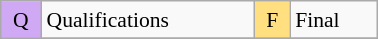<table class="wikitable" style="margin:0.5em auto; font-size:90%; line-height:1.25em;" width=20%;>
<tr>
<td style="background-color:#D0A9F5;text-align:center;">Q</td>
<td>Qualifications</td>
<td style="background-color:#FFDF80;text-align:center;">F</td>
<td>Final</td>
</tr>
<tr>
</tr>
</table>
